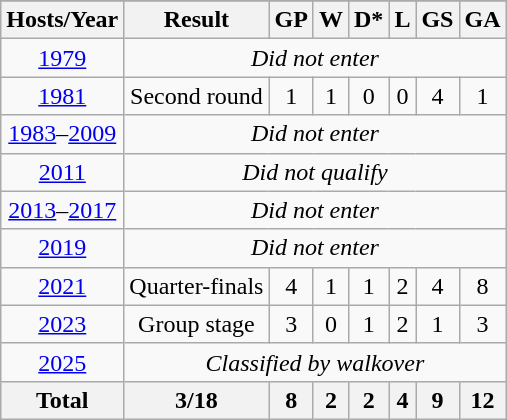<table class="wikitable" style="text-align: center;">
<tr>
</tr>
<tr>
<th>Hosts/Year</th>
<th>Result</th>
<th>GP</th>
<th>W</th>
<th>D*</th>
<th>L</th>
<th>GS</th>
<th>GA</th>
</tr>
<tr>
<td><a href='#'>1979</a></td>
<td colspan=8 rowspan=1><em>Did not enter</em></td>
</tr>
<tr>
<td><a href='#'>1981</a></td>
<td>Second round</td>
<td>1</td>
<td>1</td>
<td>0</td>
<td>0</td>
<td>4</td>
<td>1</td>
</tr>
<tr>
<td><a href='#'>1983</a>–<a href='#'>2009</a></td>
<td colspan=8 rowspan=1><em>Did not enter</em></td>
</tr>
<tr>
<td> <a href='#'>2011</a></td>
<td colspan=8 rowspan=1><em>Did not qualify</em></td>
</tr>
<tr>
<td><a href='#'>2013</a>–<a href='#'>2017</a></td>
<td colspan=8 rowspan=1><em>Did not enter</em></td>
</tr>
<tr>
<td> <a href='#'>2019</a></td>
<td colspan=8 rowspan=1><em>Did not enter</em></td>
</tr>
<tr>
<td> <a href='#'>2021</a></td>
<td>Quarter-finals</td>
<td>4</td>
<td>1</td>
<td>1</td>
<td>2</td>
<td>4</td>
<td>8</td>
</tr>
<tr>
<td> <a href='#'>2023</a></td>
<td>Group stage</td>
<td>3</td>
<td>0</td>
<td>1</td>
<td>2</td>
<td>1</td>
<td>3</td>
</tr>
<tr>
<td> <a href='#'>2025</a></td>
<td colspan=8 rowspan=1><em>Classified by walkover</em></td>
</tr>
<tr>
<th>Total</th>
<th>3/18</th>
<th>8</th>
<th>2</th>
<th>2</th>
<th>4</th>
<th>9</th>
<th>12</th>
</tr>
</table>
